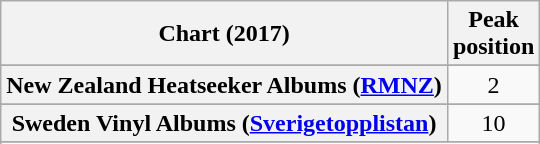<table class="wikitable sortable plainrowheaders" style="text-align:center">
<tr>
<th scope="col">Chart (2017)</th>
<th scope="col">Peak<br>position</th>
</tr>
<tr>
</tr>
<tr>
</tr>
<tr>
</tr>
<tr>
</tr>
<tr>
</tr>
<tr>
</tr>
<tr>
</tr>
<tr>
</tr>
<tr>
<th scope="row">New Zealand Heatseeker Albums (<a href='#'>RMNZ</a>)</th>
<td>2</td>
</tr>
<tr>
</tr>
<tr>
</tr>
<tr>
<th scope="row">Sweden Vinyl Albums (<a href='#'>Sverigetopplistan</a>)</th>
<td>10</td>
</tr>
<tr>
</tr>
<tr>
</tr>
<tr>
</tr>
</table>
